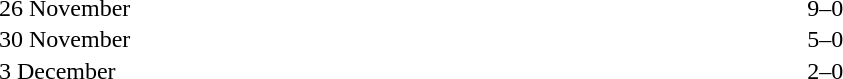<table cellspacing=1 width=70%>
<tr>
<th width=25%></th>
<th width=30%></th>
<th width=15%></th>
<th width=30%></th>
</tr>
<tr>
<td>26 November</td>
<td align=right></td>
<td align=center>9–0</td>
<td></td>
</tr>
<tr>
<td>30 November</td>
<td align=right></td>
<td align=center>5–0</td>
<td></td>
</tr>
<tr>
<td>3 December</td>
<td align=right></td>
<td align=center>2–0</td>
<td></td>
</tr>
</table>
